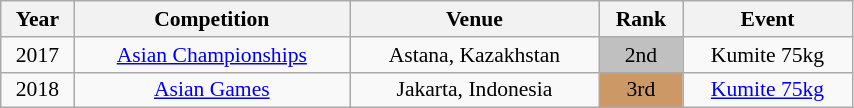<table class="wikitable sortable" width=45% style="font-size:90%; text-align:center;">
<tr>
<th>Year</th>
<th>Competition</th>
<th>Venue</th>
<th>Rank</th>
<th>Event</th>
</tr>
<tr>
<td>2017</td>
<td><a href='#'>Asian Championships</a></td>
<td>Astana, Kazakhstan</td>
<td bgcolor="silver">2nd</td>
<td>Kumite 75kg</td>
</tr>
<tr>
<td>2018</td>
<td><a href='#'>Asian Games</a></td>
<td>Jakarta, Indonesia</td>
<td bgcolor="cc9966">3rd</td>
<td><a href='#'>Kumite 75kg</a></td>
</tr>
</table>
